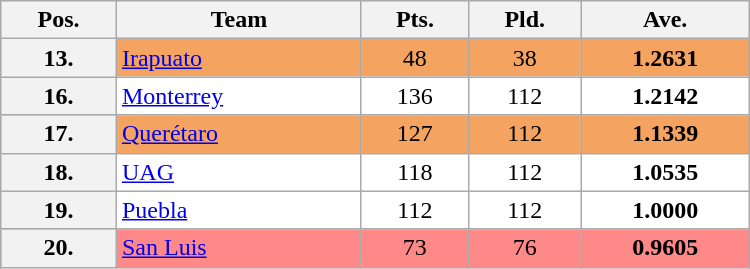<table class="wikitable" style="border: 1px solid #ffffff; background-color: #f0f0f0" cellspacing="1" cellpadding="1" width="500">
<tr bgcolor="#EFEFEF">
<th align="center">Pos.</th>
<th align="center">Team</th>
<th align="center">Pts.</th>
<th align="center">Pld.</th>
<th align="center">Ave.</th>
</tr>
<tr align="left" valign="top" bgcolor="f4a460">
<th align="center">13.</th>
<td><a href='#'>Irapuato</a></td>
<td align="center">48</td>
<td align="center">38</td>
<td align="center"><strong>1.2631</strong></td>
</tr>
<tr align="left" valign="top" bgcolor="ffffff">
<th align="center">16.</th>
<td><a href='#'>Monterrey</a></td>
<td align="center">136</td>
<td align="center">112</td>
<td align="center"><strong>1.2142</strong></td>
</tr>
<tr align="left" valign="top" bgcolor="f4a460">
<th align="center">17.</th>
<td><a href='#'>Querétaro</a></td>
<td align="center">127</td>
<td align="center">112</td>
<td align="center"><strong>1.1339</strong></td>
</tr>
<tr align="left" valign="top" bgcolor="ffffff">
<th align="center">18.</th>
<td><a href='#'>UAG</a></td>
<td align="center">118</td>
<td align="center">112</td>
<td align="center"><strong>1.0535</strong></td>
</tr>
<tr align="left" valign="top" bgcolor="ffffff">
<th align="center">19.</th>
<td><a href='#'>Puebla</a></td>
<td align="center">112</td>
<td align="center">112</td>
<td align="center"><strong>1.0000</strong></td>
</tr>
<tr align="left" valign="top" bgcolor="ff8888">
<th align="center">20.</th>
<td><a href='#'>San Luis</a></td>
<td align="center">73</td>
<td align="center">76</td>
<td align="center"><strong>0.9605</strong></td>
</tr>
</table>
